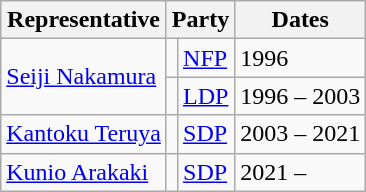<table class="wikitable">
<tr valign=bottom>
<th>Representative</th>
<th colspan="2">Party</th>
<th>Dates</th>
</tr>
<tr>
<td rowspan="2"><a href='#'>Seiji Nakamura</a></td>
<td bgcolor=></td>
<td><a href='#'>NFP</a></td>
<td>1996</td>
</tr>
<tr>
<td bgcolor=></td>
<td><a href='#'>LDP</a></td>
<td>1996 – 2003</td>
</tr>
<tr>
<td><a href='#'>Kantoku Teruya</a></td>
<td bgcolor=></td>
<td><a href='#'>SDP</a></td>
<td>2003 – 2021</td>
</tr>
<tr>
<td><a href='#'>Kunio Arakaki</a></td>
<td bgcolor=></td>
<td><a href='#'>SDP</a></td>
<td>2021 –</td>
</tr>
</table>
